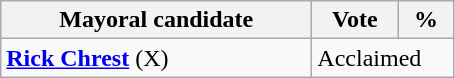<table class="wikitable">
<tr>
<th width="200px">Mayoral candidate</th>
<th width="50px">Vote</th>
<th width="30px">%</th>
</tr>
<tr>
<td><strong><a href='#'>Rick Chrest</a></strong> (X)</td>
<td colspan="2">Acclaimed</td>
</tr>
</table>
